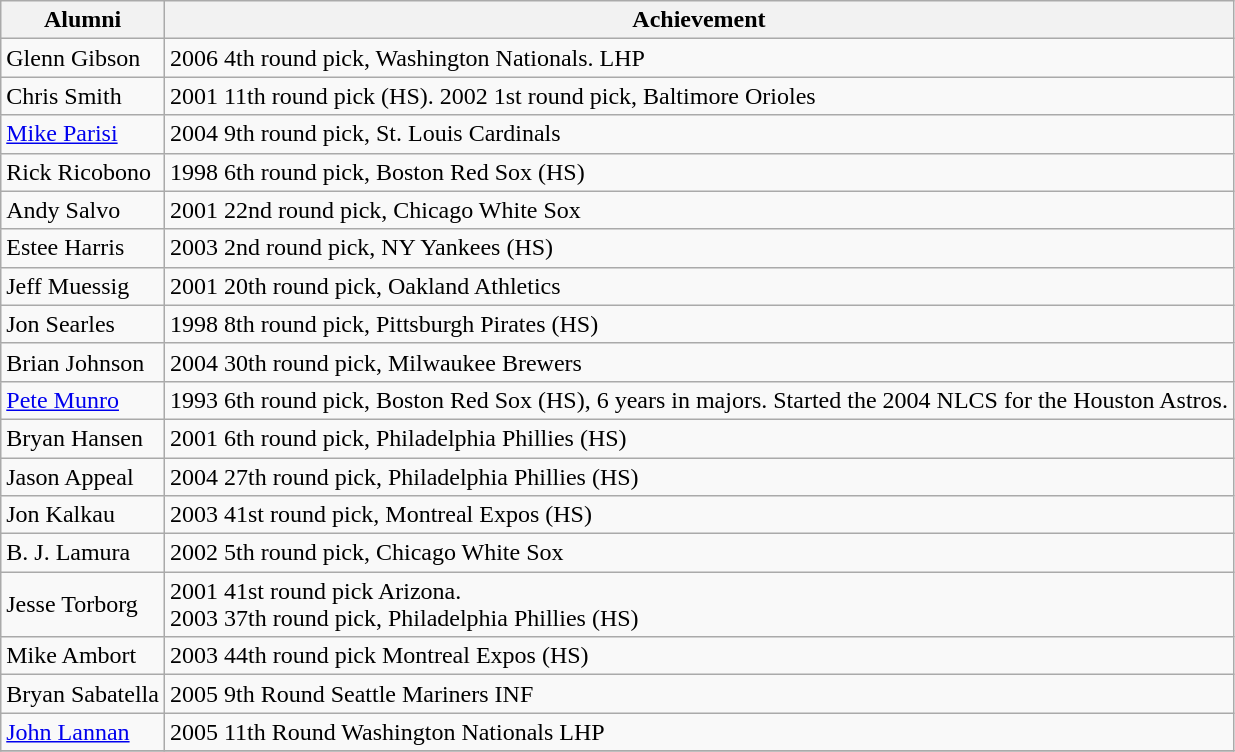<table class="wikitable sortable">
<tr>
<th>Alumni</th>
<th class="unsortable">Achievement</th>
</tr>
<tr>
<td>Glenn Gibson</td>
<td>2006 4th round pick, Washington Nationals. LHP</td>
</tr>
<tr>
<td>Chris Smith</td>
<td>2001 11th round pick (HS). 2002 1st round pick, Baltimore Orioles</td>
</tr>
<tr>
<td><a href='#'>Mike Parisi</a></td>
<td>2004 9th round pick, St. Louis Cardinals</td>
</tr>
<tr>
<td>Rick Ricobono</td>
<td>1998 6th round pick, Boston Red Sox (HS)</td>
</tr>
<tr>
<td>Andy Salvo</td>
<td>2001 22nd round pick, Chicago White Sox</td>
</tr>
<tr>
<td>Estee Harris</td>
<td>2003 2nd round pick, NY Yankees (HS)</td>
</tr>
<tr>
<td>Jeff Muessig</td>
<td>2001 20th round pick, Oakland Athletics</td>
</tr>
<tr>
<td>Jon Searles</td>
<td>1998 8th round pick, Pittsburgh Pirates (HS)</td>
</tr>
<tr>
<td>Brian Johnson</td>
<td>2004 30th round pick, Milwaukee Brewers</td>
</tr>
<tr>
<td><a href='#'>Pete Munro</a></td>
<td>1993 6th round pick, Boston Red Sox (HS), 6 years in majors. Started the 2004 NLCS for the Houston Astros.</td>
</tr>
<tr>
<td>Bryan Hansen</td>
<td>2001 6th round pick, Philadelphia Phillies (HS)</td>
</tr>
<tr>
<td>Jason Appeal</td>
<td>2004 27th round pick, Philadelphia Phillies (HS)</td>
</tr>
<tr>
<td>Jon Kalkau</td>
<td>2003 41st round pick, Montreal Expos (HS)</td>
</tr>
<tr>
<td>B. J. Lamura</td>
<td>2002 5th round pick, Chicago White Sox</td>
</tr>
<tr>
<td>Jesse Torborg</td>
<td>2001 41st round pick Arizona.<br>2003 37th round pick, Philadelphia Phillies (HS)</td>
</tr>
<tr>
<td>Mike Ambort</td>
<td>2003 44th round pick Montreal Expos (HS)</td>
</tr>
<tr>
<td>Bryan Sabatella</td>
<td>2005 9th Round Seattle Mariners INF</td>
</tr>
<tr>
<td><a href='#'>John Lannan</a></td>
<td>2005 11th Round Washington Nationals LHP</td>
</tr>
<tr>
</tr>
</table>
